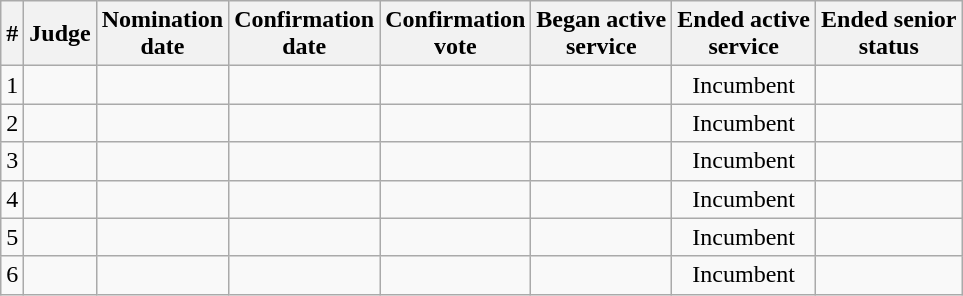<table class="sortable wikitable">
<tr>
<th>#</th>
<th>Judge</th>
<th>Nomination<br>date</th>
<th>Confirmation<br>date</th>
<th>Confirmation<br>vote</th>
<th>Began active<br>service</th>
<th>Ended active<br>service</th>
<th>Ended senior<br>status</th>
</tr>
<tr>
<td>1</td>
<td></td>
<td></td>
<td></td>
<td align=center></td>
<td></td>
<td align=center>Incumbent</td>
<td align=center></td>
</tr>
<tr>
<td>2</td>
<td></td>
<td></td>
<td></td>
<td align=center></td>
<td></td>
<td align=center>Incumbent</td>
<td align=center></td>
</tr>
<tr>
<td>3</td>
<td></td>
<td></td>
<td></td>
<td align=center></td>
<td></td>
<td align=center>Incumbent</td>
<td align=center></td>
</tr>
<tr>
<td>4</td>
<td></td>
<td></td>
<td></td>
<td align=center></td>
<td></td>
<td align=center>Incumbent</td>
<td align=center></td>
</tr>
<tr>
<td>5</td>
<td></td>
<td></td>
<td></td>
<td align=center></td>
<td></td>
<td align=center>Incumbent</td>
<td align=center></td>
</tr>
<tr>
<td>6</td>
<td></td>
<td></td>
<td></td>
<td align=center></td>
<td></td>
<td align=center>Incumbent</td>
<td align=center></td>
</tr>
</table>
